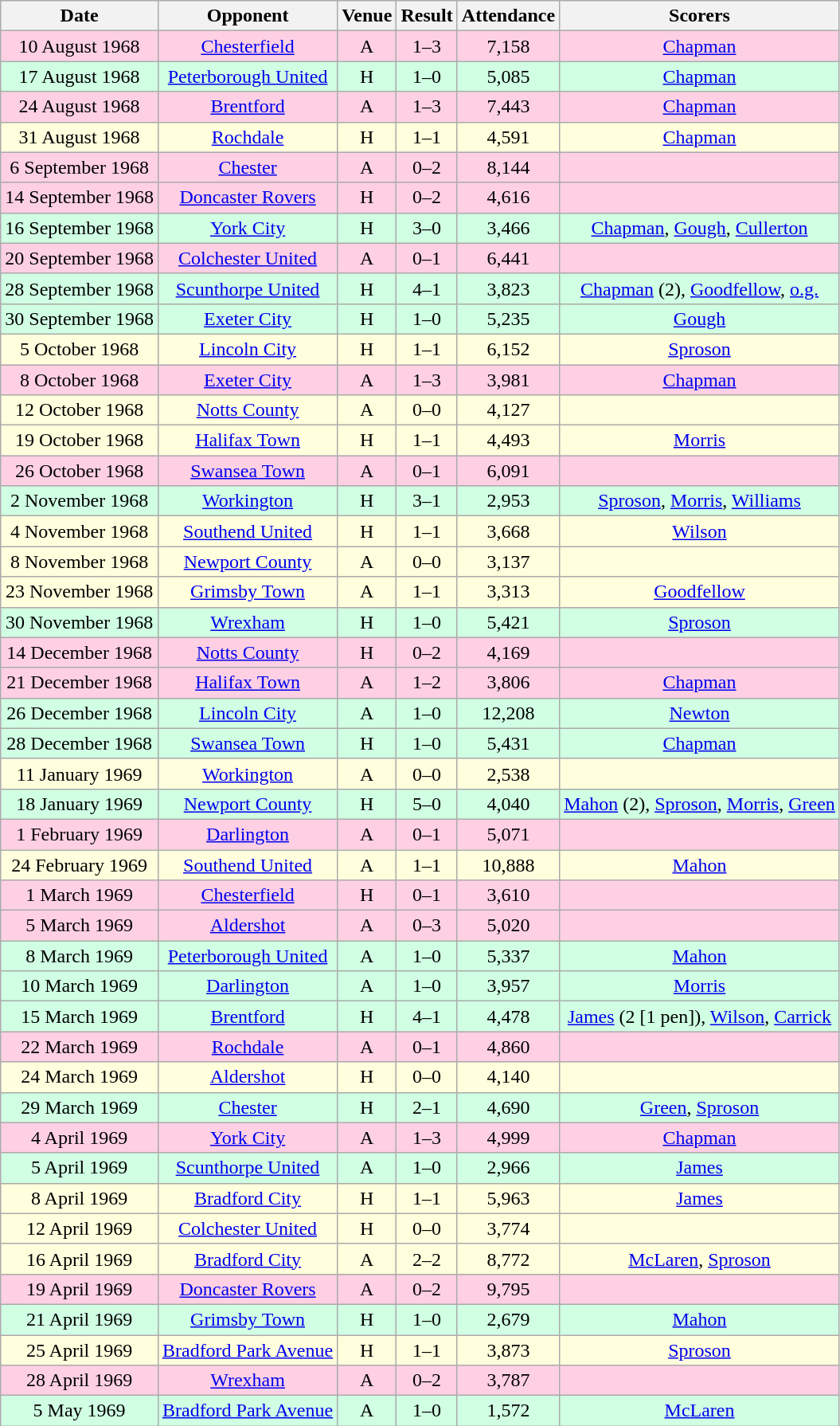<table class="wikitable sortable" style="font-size:100%; text-align:center">
<tr>
<th>Date</th>
<th>Opponent</th>
<th>Venue</th>
<th>Result</th>
<th>Attendance</th>
<th>Scorers</th>
</tr>
<tr style="background-color: #ffd0e3;">
<td>10 August 1968</td>
<td><a href='#'>Chesterfield</a></td>
<td>A</td>
<td>1–3</td>
<td>7,158</td>
<td><a href='#'>Chapman</a></td>
</tr>
<tr style="background-color: #d0ffe3;">
<td>17 August 1968</td>
<td><a href='#'>Peterborough United</a></td>
<td>H</td>
<td>1–0</td>
<td>5,085</td>
<td><a href='#'>Chapman</a></td>
</tr>
<tr style="background-color: #ffd0e3;">
<td>24 August 1968</td>
<td><a href='#'>Brentford</a></td>
<td>A</td>
<td>1–3</td>
<td>7,443</td>
<td><a href='#'>Chapman</a></td>
</tr>
<tr style="background-color: #ffffdd;">
<td>31 August 1968</td>
<td><a href='#'>Rochdale</a></td>
<td>H</td>
<td>1–1</td>
<td>4,591</td>
<td><a href='#'>Chapman</a></td>
</tr>
<tr style="background-color: #ffd0e3;">
<td>6 September 1968</td>
<td><a href='#'>Chester</a></td>
<td>A</td>
<td>0–2</td>
<td>8,144</td>
<td></td>
</tr>
<tr style="background-color: #ffd0e3;">
<td>14 September 1968</td>
<td><a href='#'>Doncaster Rovers</a></td>
<td>H</td>
<td>0–2</td>
<td>4,616</td>
<td></td>
</tr>
<tr style="background-color: #d0ffe3;">
<td>16 September 1968</td>
<td><a href='#'>York City</a></td>
<td>H</td>
<td>3–0</td>
<td>3,466</td>
<td><a href='#'>Chapman</a>, <a href='#'>Gough</a>, <a href='#'>Cullerton</a></td>
</tr>
<tr style="background-color: #ffd0e3;">
<td>20 September 1968</td>
<td><a href='#'>Colchester United</a></td>
<td>A</td>
<td>0–1</td>
<td>6,441</td>
<td></td>
</tr>
<tr style="background-color: #d0ffe3;">
<td>28 September 1968</td>
<td><a href='#'>Scunthorpe United</a></td>
<td>H</td>
<td>4–1</td>
<td>3,823</td>
<td><a href='#'>Chapman</a> (2), <a href='#'>Goodfellow</a>, <a href='#'>o.g.</a></td>
</tr>
<tr style="background-color: #d0ffe3;">
<td>30 September 1968</td>
<td><a href='#'>Exeter City</a></td>
<td>H</td>
<td>1–0</td>
<td>5,235</td>
<td><a href='#'>Gough</a></td>
</tr>
<tr style="background-color: #ffffdd;">
<td>5 October 1968</td>
<td><a href='#'>Lincoln City</a></td>
<td>H</td>
<td>1–1</td>
<td>6,152</td>
<td><a href='#'>Sproson</a></td>
</tr>
<tr style="background-color: #ffd0e3;">
<td>8 October 1968</td>
<td><a href='#'>Exeter City</a></td>
<td>A</td>
<td>1–3</td>
<td>3,981</td>
<td><a href='#'>Chapman</a></td>
</tr>
<tr style="background-color: #ffffdd;">
<td>12 October 1968</td>
<td><a href='#'>Notts County</a></td>
<td>A</td>
<td>0–0</td>
<td>4,127</td>
<td></td>
</tr>
<tr style="background-color: #ffffdd;">
<td>19 October 1968</td>
<td><a href='#'>Halifax Town</a></td>
<td>H</td>
<td>1–1</td>
<td>4,493</td>
<td><a href='#'>Morris</a></td>
</tr>
<tr style="background-color: #ffd0e3;">
<td>26 October 1968</td>
<td><a href='#'>Swansea Town</a></td>
<td>A</td>
<td>0–1</td>
<td>6,091</td>
<td></td>
</tr>
<tr style="background-color: #d0ffe3;">
<td>2 November 1968</td>
<td><a href='#'>Workington</a></td>
<td>H</td>
<td>3–1</td>
<td>2,953</td>
<td><a href='#'>Sproson</a>, <a href='#'>Morris</a>, <a href='#'>Williams</a></td>
</tr>
<tr style="background-color: #ffffdd;">
<td>4 November 1968</td>
<td><a href='#'>Southend United</a></td>
<td>H</td>
<td>1–1</td>
<td>3,668</td>
<td><a href='#'>Wilson</a></td>
</tr>
<tr style="background-color: #ffffdd;">
<td>8 November 1968</td>
<td><a href='#'>Newport County</a></td>
<td>A</td>
<td>0–0</td>
<td>3,137</td>
<td></td>
</tr>
<tr style="background-color: #ffffdd;">
<td>23 November 1968</td>
<td><a href='#'>Grimsby Town</a></td>
<td>A</td>
<td>1–1</td>
<td>3,313</td>
<td><a href='#'>Goodfellow</a></td>
</tr>
<tr style="background-color: #d0ffe3;">
<td>30 November 1968</td>
<td><a href='#'>Wrexham</a></td>
<td>H</td>
<td>1–0</td>
<td>5,421</td>
<td><a href='#'>Sproson</a></td>
</tr>
<tr style="background-color: #ffd0e3;">
<td>14 December 1968</td>
<td><a href='#'>Notts County</a></td>
<td>H</td>
<td>0–2</td>
<td>4,169</td>
<td></td>
</tr>
<tr style="background-color: #ffd0e3;">
<td>21 December 1968</td>
<td><a href='#'>Halifax Town</a></td>
<td>A</td>
<td>1–2</td>
<td>3,806</td>
<td><a href='#'>Chapman</a></td>
</tr>
<tr style="background-color: #d0ffe3;">
<td>26 December 1968</td>
<td><a href='#'>Lincoln City</a></td>
<td>A</td>
<td>1–0</td>
<td>12,208</td>
<td><a href='#'>Newton</a></td>
</tr>
<tr style="background-color: #d0ffe3;">
<td>28 December 1968</td>
<td><a href='#'>Swansea Town</a></td>
<td>H</td>
<td>1–0</td>
<td>5,431</td>
<td><a href='#'>Chapman</a></td>
</tr>
<tr style="background-color: #ffffdd;">
<td>11 January 1969</td>
<td><a href='#'>Workington</a></td>
<td>A</td>
<td>0–0</td>
<td>2,538</td>
<td></td>
</tr>
<tr style="background-color: #d0ffe3;">
<td>18 January 1969</td>
<td><a href='#'>Newport County</a></td>
<td>H</td>
<td>5–0</td>
<td>4,040</td>
<td><a href='#'>Mahon</a> (2), <a href='#'>Sproson</a>, <a href='#'>Morris</a>, <a href='#'>Green</a></td>
</tr>
<tr style="background-color: #ffd0e3;">
<td>1 February 1969</td>
<td><a href='#'>Darlington</a></td>
<td>A</td>
<td>0–1</td>
<td>5,071</td>
<td></td>
</tr>
<tr style="background-color: #ffffdd;">
<td>24 February 1969</td>
<td><a href='#'>Southend United</a></td>
<td>A</td>
<td>1–1</td>
<td>10,888</td>
<td><a href='#'>Mahon</a></td>
</tr>
<tr style="background-color: #ffd0e3;">
<td>1 March 1969</td>
<td><a href='#'>Chesterfield</a></td>
<td>H</td>
<td>0–1</td>
<td>3,610</td>
<td></td>
</tr>
<tr style="background-color: #ffd0e3;">
<td>5 March 1969</td>
<td><a href='#'>Aldershot</a></td>
<td>A</td>
<td>0–3</td>
<td>5,020</td>
<td></td>
</tr>
<tr style="background-color: #d0ffe3;">
<td>8 March 1969</td>
<td><a href='#'>Peterborough United</a></td>
<td>A</td>
<td>1–0</td>
<td>5,337</td>
<td><a href='#'>Mahon</a></td>
</tr>
<tr style="background-color: #d0ffe3;">
<td>10 March 1969</td>
<td><a href='#'>Darlington</a></td>
<td>A</td>
<td>1–0</td>
<td>3,957</td>
<td><a href='#'>Morris</a></td>
</tr>
<tr style="background-color: #d0ffe3;">
<td>15 March 1969</td>
<td><a href='#'>Brentford</a></td>
<td>H</td>
<td>4–1</td>
<td>4,478</td>
<td><a href='#'>James</a> (2 [1 pen]), <a href='#'>Wilson</a>, <a href='#'>Carrick</a></td>
</tr>
<tr style="background-color: #ffd0e3;">
<td>22 March 1969</td>
<td><a href='#'>Rochdale</a></td>
<td>A</td>
<td>0–1</td>
<td>4,860</td>
<td></td>
</tr>
<tr style="background-color: #ffffdd;">
<td>24 March 1969</td>
<td><a href='#'>Aldershot</a></td>
<td>H</td>
<td>0–0</td>
<td>4,140</td>
<td></td>
</tr>
<tr style="background-color: #d0ffe3;">
<td>29 March 1969</td>
<td><a href='#'>Chester</a></td>
<td>H</td>
<td>2–1</td>
<td>4,690</td>
<td><a href='#'>Green</a>, <a href='#'>Sproson</a></td>
</tr>
<tr style="background-color: #ffd0e3;">
<td>4 April 1969</td>
<td><a href='#'>York City</a></td>
<td>A</td>
<td>1–3</td>
<td>4,999</td>
<td><a href='#'>Chapman</a></td>
</tr>
<tr style="background-color: #d0ffe3;">
<td>5 April 1969</td>
<td><a href='#'>Scunthorpe United</a></td>
<td>A</td>
<td>1–0</td>
<td>2,966</td>
<td><a href='#'>James</a></td>
</tr>
<tr style="background-color: #ffffdd;">
<td>8 April 1969</td>
<td><a href='#'>Bradford City</a></td>
<td>H</td>
<td>1–1</td>
<td>5,963</td>
<td><a href='#'>James</a></td>
</tr>
<tr style="background-color: #ffffdd;">
<td>12 April 1969</td>
<td><a href='#'>Colchester United</a></td>
<td>H</td>
<td>0–0</td>
<td>3,774</td>
<td></td>
</tr>
<tr style="background-color: #ffffdd;">
<td>16 April 1969</td>
<td><a href='#'>Bradford City</a></td>
<td>A</td>
<td>2–2</td>
<td>8,772</td>
<td><a href='#'>McLaren</a>, <a href='#'>Sproson</a></td>
</tr>
<tr style="background-color: #ffd0e3;">
<td>19 April 1969</td>
<td><a href='#'>Doncaster Rovers</a></td>
<td>A</td>
<td>0–2</td>
<td>9,795</td>
<td></td>
</tr>
<tr style="background-color: #d0ffe3;">
<td>21 April 1969</td>
<td><a href='#'>Grimsby Town</a></td>
<td>H</td>
<td>1–0</td>
<td>2,679</td>
<td><a href='#'>Mahon</a></td>
</tr>
<tr style="background-color: #ffffdd;">
<td>25 April 1969</td>
<td><a href='#'>Bradford Park Avenue</a></td>
<td>H</td>
<td>1–1</td>
<td>3,873</td>
<td><a href='#'>Sproson</a></td>
</tr>
<tr style="background-color: #ffd0e3;">
<td>28 April 1969</td>
<td><a href='#'>Wrexham</a></td>
<td>A</td>
<td>0–2</td>
<td>3,787</td>
<td></td>
</tr>
<tr style="background-color: #d0ffe3;">
<td>5 May 1969</td>
<td><a href='#'>Bradford Park Avenue</a></td>
<td>A</td>
<td>1–0</td>
<td>1,572</td>
<td><a href='#'>McLaren</a></td>
</tr>
</table>
